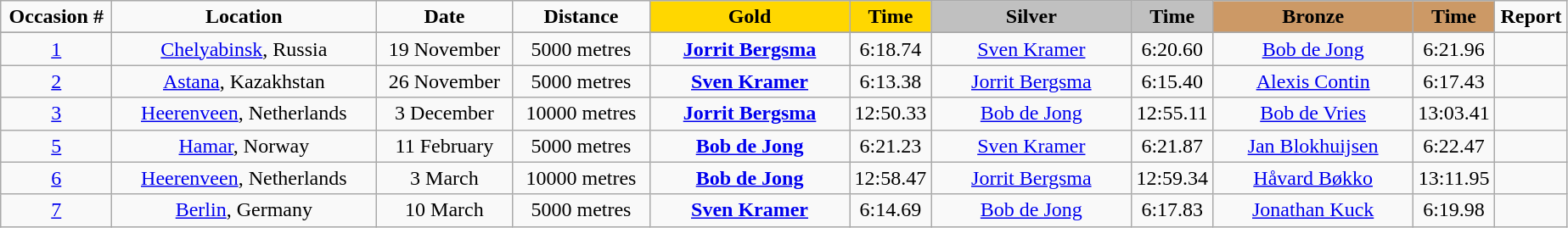<table class="wikitable">
<tr>
<td width="80" align="center"><strong>Occasion #</strong></td>
<td width="200" align="center"><strong>Location</strong></td>
<td width="100" align="center"><strong>Date</strong></td>
<td width="100" align="center"><strong>Distance</strong></td>
<td width="150" bgcolor="gold" align="center"><strong>Gold</strong></td>
<td width="50" bgcolor="gold" align="center"><strong>Time</strong></td>
<td width="150" bgcolor="silver" align="center"><strong>Silver</strong></td>
<td width="50" bgcolor="silver" align="center"><strong>Time</strong></td>
<td width="150" bgcolor="#CC9966" align="center"><strong>Bronze</strong></td>
<td width="50" bgcolor="#CC9966" align="center"><strong>Time</strong></td>
<td width="50" align="center"><strong>Report</strong></td>
</tr>
<tr bgcolor="#cccccc">
</tr>
<tr>
<td align="center"><a href='#'>1</a></td>
<td align="center"><a href='#'>Chelyabinsk</a>, Russia</td>
<td align="center">19 November</td>
<td align="center">5000 metres</td>
<td align="center"><strong><a href='#'>Jorrit Bergsma</a></strong><br><small></small></td>
<td align="center">6:18.74</td>
<td align="center"><a href='#'>Sven Kramer</a><br><small></small></td>
<td align="center">6:20.60</td>
<td align="center"><a href='#'>Bob de Jong</a><br><small></small></td>
<td align="center">6:21.96</td>
<td align="center"></td>
</tr>
<tr>
<td align="center"><a href='#'>2</a></td>
<td align="center"><a href='#'>Astana</a>, Kazakhstan</td>
<td align="center">26 November</td>
<td align="center">5000 metres</td>
<td align="center"><strong><a href='#'>Sven Kramer</a></strong><br><small></small></td>
<td align="center">6:13.38</td>
<td align="center"><a href='#'>Jorrit Bergsma</a><br><small></small></td>
<td align="center">6:15.40</td>
<td align="center"><a href='#'>Alexis Contin</a><br><small></small></td>
<td align="center">6:17.43</td>
<td align="center"></td>
</tr>
<tr>
<td align="center"><a href='#'>3</a></td>
<td align="center"><a href='#'>Heerenveen</a>, Netherlands</td>
<td align="center">3 December</td>
<td align="center">10000 metres</td>
<td align="center"><strong><a href='#'>Jorrit Bergsma</a></strong><br><small></small></td>
<td align="center">12:50.33</td>
<td align="center"><a href='#'>Bob de Jong</a><br><small></small></td>
<td align="center">12:55.11</td>
<td align="center"><a href='#'>Bob de Vries</a><br><small></small></td>
<td align="center">13:03.41</td>
<td align="center"></td>
</tr>
<tr>
<td align="center"><a href='#'>5</a></td>
<td align="center"><a href='#'>Hamar</a>, Norway</td>
<td align="center">11 February</td>
<td align="center">5000 metres</td>
<td align="center"><strong><a href='#'>Bob de Jong</a></strong><br><small></small></td>
<td align="center">6:21.23</td>
<td align="center"><a href='#'>Sven Kramer</a><br><small></small></td>
<td align="center">6:21.87</td>
<td align="center"><a href='#'>Jan Blokhuijsen</a><br><small></small></td>
<td align="center">6:22.47</td>
<td align="center"></td>
</tr>
<tr>
<td align="center"><a href='#'>6</a></td>
<td align="center"><a href='#'>Heerenveen</a>, Netherlands</td>
<td align="center">3 March</td>
<td align="center">10000 metres</td>
<td align="center"><strong><a href='#'>Bob de Jong</a></strong><br><small></small></td>
<td align="center">12:58.47</td>
<td align="center"><a href='#'>Jorrit Bergsma</a><br><small></small></td>
<td align="center">12:59.34</td>
<td align="center"><a href='#'>Håvard Bøkko</a><br><small></small></td>
<td align="center">13:11.95</td>
<td align="center"></td>
</tr>
<tr>
<td align="center"><a href='#'>7</a></td>
<td align="center"><a href='#'>Berlin</a>, Germany</td>
<td align="center">10 March</td>
<td align="center">5000 metres</td>
<td align="center"><strong><a href='#'>Sven Kramer</a></strong><br><small></small></td>
<td align="center">6:14.69</td>
<td align="center"><a href='#'>Bob de Jong</a><br><small></small></td>
<td align="center">6:17.83</td>
<td align="center"><a href='#'>Jonathan Kuck</a><br><small></small></td>
<td align="center">6:19.98</td>
<td align="center"></td>
</tr>
</table>
